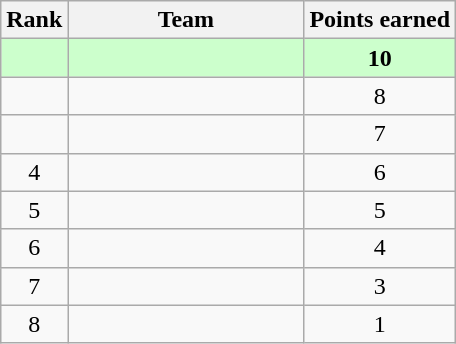<table class="wikitable" style="text-align: center; font-size: 100%;">
<tr>
<th>Rank</th>
<th width=150>Team</th>
<th>Points earned</th>
</tr>
<tr bgcolor="#ccffcc">
<td></td>
<td align=left><strong></strong></td>
<td><strong>10</strong></td>
</tr>
<tr>
<td></td>
<td align=left></td>
<td>8</td>
</tr>
<tr>
<td></td>
<td align=left></td>
<td>7</td>
</tr>
<tr>
<td>4</td>
<td align=left></td>
<td>6</td>
</tr>
<tr>
<td>5</td>
<td align=left></td>
<td>5</td>
</tr>
<tr>
<td>6</td>
<td align=left></td>
<td>4</td>
</tr>
<tr>
<td>7</td>
<td align=left></td>
<td>3</td>
</tr>
<tr>
<td>8</td>
<td align=left></td>
<td>1</td>
</tr>
</table>
